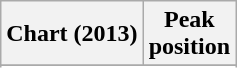<table class="wikitable sortable plainrowheaders" style="text-align:center">
<tr>
<th scope="col">Chart (2013)</th>
<th scope="col">Peak<br> position</th>
</tr>
<tr>
</tr>
<tr>
</tr>
<tr>
</tr>
<tr>
</tr>
<tr>
</tr>
<tr>
</tr>
<tr>
</tr>
<tr>
</tr>
<tr>
</tr>
</table>
